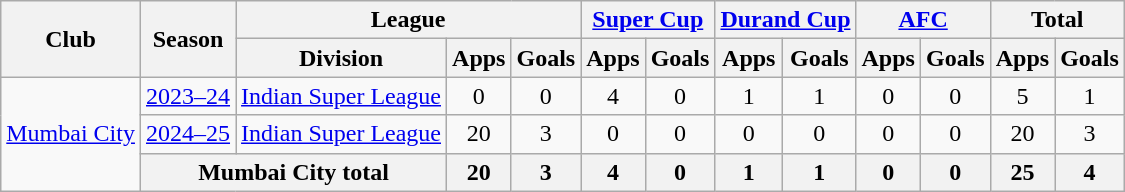<table class="wikitable" style="text-align: center;">
<tr>
<th rowspan="2">Club</th>
<th rowspan="2">Season</th>
<th colspan="3">League</th>
<th colspan="2"><a href='#'>Super Cup</a></th>
<th colspan="2"><a href='#'>Durand Cup</a></th>
<th colspan="2"><a href='#'>AFC</a></th>
<th colspan="2">Total</th>
</tr>
<tr>
<th>Division</th>
<th>Apps</th>
<th>Goals</th>
<th>Apps</th>
<th>Goals</th>
<th>Apps</th>
<th>Goals</th>
<th>Apps</th>
<th>Goals</th>
<th>Apps</th>
<th>Goals</th>
</tr>
<tr>
<td rowspan="3"><a href='#'>Mumbai City</a></td>
<td><a href='#'>2023–24</a></td>
<td rowspan="1"><a href='#'>Indian Super League</a></td>
<td>0</td>
<td>0</td>
<td>4</td>
<td>0</td>
<td>1</td>
<td>1</td>
<td>0</td>
<td>0</td>
<td>5</td>
<td>1</td>
</tr>
<tr>
<td><a href='#'>2024–25</a></td>
<td rowspan="1"><a href='#'>Indian Super League</a></td>
<td>20</td>
<td>3</td>
<td>0</td>
<td>0</td>
<td>0</td>
<td>0</td>
<td>0</td>
<td>0</td>
<td>20</td>
<td>3</td>
</tr>
<tr>
<th colspan="2">Mumbai City total</th>
<th>20</th>
<th>3</th>
<th>4</th>
<th>0</th>
<th>1</th>
<th>1</th>
<th>0</th>
<th>0</th>
<th>25</th>
<th>4</th>
</tr>
</table>
